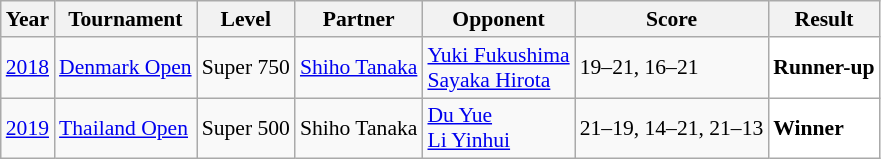<table class="sortable wikitable" style="font-size: 90%;">
<tr>
<th>Year</th>
<th>Tournament</th>
<th>Level</th>
<th>Partner</th>
<th>Opponent</th>
<th>Score</th>
<th>Result</th>
</tr>
<tr>
<td align="center"><a href='#'>2018</a></td>
<td align="left"><a href='#'>Denmark Open</a></td>
<td align="left">Super 750</td>
<td align="left"> <a href='#'>Shiho Tanaka</a></td>
<td align="left"> <a href='#'>Yuki Fukushima</a> <br>  <a href='#'>Sayaka Hirota</a></td>
<td align="left">19–21, 16–21</td>
<td style="text-align:left; background:white"> <strong>Runner-up</strong></td>
</tr>
<tr>
<td align="center"><a href='#'>2019</a></td>
<td align="left"><a href='#'>Thailand Open</a></td>
<td align="left">Super 500</td>
<td align="left"> Shiho Tanaka</td>
<td align="left"> <a href='#'>Du Yue</a> <br>  <a href='#'>Li Yinhui</a></td>
<td align="left">21–19, 14–21, 21–13</td>
<td style="text-align:left; background:white"> <strong>Winner</strong></td>
</tr>
</table>
